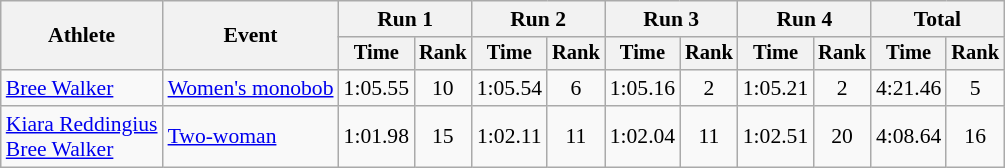<table class=wikitable style=font-size:90%;text-align:center>
<tr>
<th rowspan=2>Athlete</th>
<th rowspan=2>Event</th>
<th colspan=2>Run 1</th>
<th colspan=2>Run 2</th>
<th colspan=2>Run 3</th>
<th colspan=2>Run 4</th>
<th colspan=2>Total</th>
</tr>
<tr style=font-size:95%>
<th>Time</th>
<th>Rank</th>
<th>Time</th>
<th>Rank</th>
<th>Time</th>
<th>Rank</th>
<th>Time</th>
<th>Rank</th>
<th>Time</th>
<th>Rank</th>
</tr>
<tr>
<td align=left><a href='#'>Bree Walker</a></td>
<td align=left><a href='#'>Women's monobob</a></td>
<td>1:05.55</td>
<td>10</td>
<td>1:05.54</td>
<td>6</td>
<td>1:05.16</td>
<td>2</td>
<td>1:05.21</td>
<td>2</td>
<td>4:21.46</td>
<td>5</td>
</tr>
<tr>
<td align=left><a href='#'>Kiara Reddingius</a><br><a href='#'>Bree Walker</a></td>
<td align=left><a href='#'>Two-woman</a></td>
<td>1:01.98</td>
<td>15</td>
<td>1:02.11</td>
<td>11</td>
<td>1:02.04</td>
<td>11</td>
<td>1:02.51</td>
<td>20</td>
<td>4:08.64</td>
<td>16</td>
</tr>
</table>
